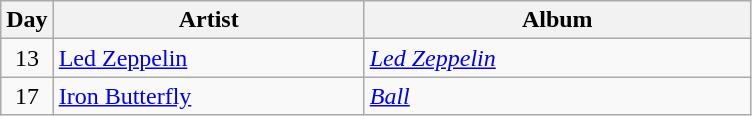<table class="wikitable" border="1">
<tr>
<th>Day</th>
<th width="200">Artist</th>
<th width="250">Album</th>
</tr>
<tr>
<td style="text-align:center;" rowspan="1">13</td>
<td><a href='#'>Led Zeppelin</a></td>
<td><em><a href='#'>Led Zeppelin</a></em></td>
</tr>
<tr>
<td style="text-align:center;" rowspan="1">17</td>
<td><a href='#'>Iron Butterfly</a></td>
<td><em><a href='#'>Ball</a></em></td>
</tr>
</table>
